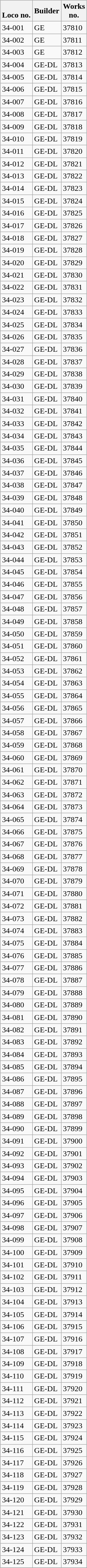<table class="wikitable collapsible collapsed sortable" style="margin:0.5em auto; font-size:100%;">
<tr>
<th><br>Loco no.</th>
<th>Builder</th>
<th>Works<br>no.</th>
</tr>
<tr>
<td>34-001</td>
<td>GE</td>
<td>37810</td>
</tr>
<tr>
<td>34-002</td>
<td>GE</td>
<td>37811</td>
</tr>
<tr>
<td>34-003</td>
<td>GE</td>
<td>37812</td>
</tr>
<tr>
<td>34-004</td>
<td>GE-DL</td>
<td>37813</td>
</tr>
<tr>
<td>34-005</td>
<td>GE-DL</td>
<td>37814</td>
</tr>
<tr>
<td>34-006</td>
<td>GE-DL</td>
<td>37815</td>
</tr>
<tr>
<td>34-007</td>
<td>GE-DL</td>
<td>37816</td>
</tr>
<tr>
<td>34-008</td>
<td>GE-DL</td>
<td>37817</td>
</tr>
<tr>
<td>34-009</td>
<td>GE-DL</td>
<td>37818</td>
</tr>
<tr>
<td>34-010</td>
<td>GE-DL</td>
<td>37819</td>
</tr>
<tr>
<td>34-011</td>
<td>GE-DL</td>
<td>37820</td>
</tr>
<tr>
<td>34-012</td>
<td>GE-DL</td>
<td>37821</td>
</tr>
<tr>
<td>34-013</td>
<td>GE-DL</td>
<td>37822</td>
</tr>
<tr>
<td>34-014</td>
<td>GE-DL</td>
<td>37823</td>
</tr>
<tr>
<td>34-015</td>
<td>GE-DL</td>
<td>37824</td>
</tr>
<tr>
<td>34-016</td>
<td>GE-DL</td>
<td>37825</td>
</tr>
<tr>
<td>34-017</td>
<td>GE-DL</td>
<td>37826</td>
</tr>
<tr>
<td>34-018</td>
<td>GE-DL</td>
<td>37827</td>
</tr>
<tr>
<td>34-019</td>
<td>GE-DL</td>
<td>37828</td>
</tr>
<tr>
<td>34-020</td>
<td>GE-DL</td>
<td>37829</td>
</tr>
<tr>
<td>34-021</td>
<td>GE-DL</td>
<td>37830</td>
</tr>
<tr>
<td>34-022</td>
<td>GE-DL</td>
<td>37831</td>
</tr>
<tr>
<td>34-023</td>
<td>GE-DL</td>
<td>37832</td>
</tr>
<tr>
<td>34-024</td>
<td>GE-DL</td>
<td>37833</td>
</tr>
<tr>
<td>34-025</td>
<td>GE-DL</td>
<td>37834</td>
</tr>
<tr>
<td>34-026</td>
<td>GE-DL</td>
<td>37835</td>
</tr>
<tr>
<td>34-027</td>
<td>GE-DL</td>
<td>37836</td>
</tr>
<tr>
<td>34-028</td>
<td>GE-DL</td>
<td>37837</td>
</tr>
<tr>
<td>34-029</td>
<td>GE-DL</td>
<td>37838</td>
</tr>
<tr>
<td>34-030</td>
<td>GE-DL</td>
<td>37839</td>
</tr>
<tr>
<td>34-031</td>
<td>GE-DL</td>
<td>37840</td>
</tr>
<tr>
<td>34-032</td>
<td>GE-DL</td>
<td>37841</td>
</tr>
<tr>
<td>34-033</td>
<td>GE-DL</td>
<td>37842</td>
</tr>
<tr>
<td>34-034</td>
<td>GE-DL</td>
<td>37843</td>
</tr>
<tr>
<td>34-035</td>
<td>GE-DL</td>
<td>37844</td>
</tr>
<tr>
<td>34-036</td>
<td>GE-DL</td>
<td>37845</td>
</tr>
<tr>
<td>34-037</td>
<td>GE-DL</td>
<td>37846</td>
</tr>
<tr>
<td>34-038</td>
<td>GE-DL</td>
<td>37847</td>
</tr>
<tr>
<td>34-039</td>
<td>GE-DL</td>
<td>37848</td>
</tr>
<tr>
<td>34-040</td>
<td>GE-DL</td>
<td>37849</td>
</tr>
<tr>
<td>34-041</td>
<td>GE-DL</td>
<td>37850</td>
</tr>
<tr>
<td>34-042</td>
<td>GE-DL</td>
<td>37851</td>
</tr>
<tr>
<td>34-043</td>
<td>GE-DL</td>
<td>37852</td>
</tr>
<tr>
<td>34-044</td>
<td>GE-DL</td>
<td>37853</td>
</tr>
<tr>
<td>34-045</td>
<td>GE-DL</td>
<td>37854</td>
</tr>
<tr>
<td>34-046</td>
<td>GE-DL</td>
<td>37855</td>
</tr>
<tr>
<td>34-047</td>
<td>GE-DL</td>
<td>37856</td>
</tr>
<tr>
<td>34-048</td>
<td>GE-DL</td>
<td>37857</td>
</tr>
<tr>
<td>34-049</td>
<td>GE-DL</td>
<td>37858</td>
</tr>
<tr>
<td>34-050</td>
<td>GE-DL</td>
<td>37859</td>
</tr>
<tr>
<td>34-051</td>
<td>GE-DL</td>
<td>37860</td>
</tr>
<tr>
<td>34-052</td>
<td>GE-DL</td>
<td>37861</td>
</tr>
<tr>
<td>34-053</td>
<td>GE-DL</td>
<td>37862</td>
</tr>
<tr>
<td>34-054</td>
<td>GE-DL</td>
<td>37863</td>
</tr>
<tr>
<td>34-055</td>
<td>GE-DL</td>
<td>37864</td>
</tr>
<tr>
<td>34-056</td>
<td>GE-DL</td>
<td>37865</td>
</tr>
<tr>
<td>34-057</td>
<td>GE-DL</td>
<td>37866</td>
</tr>
<tr>
<td>34-058</td>
<td>GE-DL</td>
<td>37867</td>
</tr>
<tr>
<td>34-059</td>
<td>GE-DL</td>
<td>37868</td>
</tr>
<tr>
<td>34-060</td>
<td>GE-DL</td>
<td>37869</td>
</tr>
<tr>
<td>34-061</td>
<td>GE-DL</td>
<td>37870</td>
</tr>
<tr>
<td>34-062</td>
<td>GE-DL</td>
<td>37871</td>
</tr>
<tr>
<td>34-063</td>
<td>GE-DL</td>
<td>37872</td>
</tr>
<tr>
<td>34-064</td>
<td>GE-DL</td>
<td>37873</td>
</tr>
<tr>
<td>34-065</td>
<td>GE-DL</td>
<td>37874</td>
</tr>
<tr>
<td>34-066</td>
<td>GE-DL</td>
<td>37875</td>
</tr>
<tr>
<td>34-067</td>
<td>GE-DL</td>
<td>37876</td>
</tr>
<tr>
<td>34-068</td>
<td>GE-DL</td>
<td>37877</td>
</tr>
<tr>
<td>34-069</td>
<td>GE-DL</td>
<td>37878</td>
</tr>
<tr>
<td>34-070</td>
<td>GE-DL</td>
<td>37879</td>
</tr>
<tr>
<td>34-071</td>
<td>GE-DL</td>
<td>37880</td>
</tr>
<tr>
<td>34-072</td>
<td>GE-DL</td>
<td>37881</td>
</tr>
<tr>
<td>34-073</td>
<td>GE-DL</td>
<td>37882</td>
</tr>
<tr>
<td>34-074</td>
<td>GE-DL</td>
<td>37883</td>
</tr>
<tr>
<td>34-075</td>
<td>GE-DL</td>
<td>37884</td>
</tr>
<tr>
<td>34-076</td>
<td>GE-DL</td>
<td>37885</td>
</tr>
<tr>
<td>34-077</td>
<td>GE-DL</td>
<td>37886</td>
</tr>
<tr>
<td>34-078</td>
<td>GE-DL</td>
<td>37887</td>
</tr>
<tr>
<td>34-079</td>
<td>GE-DL</td>
<td>37888</td>
</tr>
<tr>
<td>34-080</td>
<td>GE-DL</td>
<td>37889</td>
</tr>
<tr>
<td>34-081</td>
<td>GE-DL</td>
<td>37890</td>
</tr>
<tr>
<td>34-082</td>
<td>GE-DL</td>
<td>37891</td>
</tr>
<tr>
<td>34-083</td>
<td>GE-DL</td>
<td>37892</td>
</tr>
<tr>
<td>34-084</td>
<td>GE-DL</td>
<td>37893</td>
</tr>
<tr>
<td>34-085</td>
<td>GE-DL</td>
<td>37894</td>
</tr>
<tr>
<td>34-086</td>
<td>GE-DL</td>
<td>37895</td>
</tr>
<tr>
<td>34-087</td>
<td>GE-DL</td>
<td>37896</td>
</tr>
<tr>
<td>34-088</td>
<td>GE-DL</td>
<td>37897</td>
</tr>
<tr>
<td>34-089</td>
<td>GE-DL</td>
<td>37898</td>
</tr>
<tr>
<td>34-090</td>
<td>GE-DL</td>
<td>37899</td>
</tr>
<tr>
<td>34-091</td>
<td>GE-DL</td>
<td>37900</td>
</tr>
<tr>
<td>34-092</td>
<td>GE-DL</td>
<td>37901</td>
</tr>
<tr>
<td>34-093</td>
<td>GE-DL</td>
<td>37902</td>
</tr>
<tr>
<td>34-094</td>
<td>GE-DL</td>
<td>37903</td>
</tr>
<tr>
<td>34-095</td>
<td>GE-DL</td>
<td>37904</td>
</tr>
<tr>
<td>34-096</td>
<td>GE-DL</td>
<td>37905</td>
</tr>
<tr>
<td>34-097</td>
<td>GE-DL</td>
<td>37906</td>
</tr>
<tr>
<td>34-098</td>
<td>GE-DL</td>
<td>37907</td>
</tr>
<tr>
<td>34-099</td>
<td>GE-DL</td>
<td>37908</td>
</tr>
<tr>
<td>34-100</td>
<td>GE-DL</td>
<td>37909</td>
</tr>
<tr>
<td>34-101</td>
<td>GE-DL</td>
<td>37910</td>
</tr>
<tr>
<td>34-102</td>
<td>GE-DL</td>
<td>37911</td>
</tr>
<tr>
<td>34-103</td>
<td>GE-DL</td>
<td>37912</td>
</tr>
<tr>
<td>34-104</td>
<td>GE-DL</td>
<td>37913</td>
</tr>
<tr>
<td>34-105</td>
<td>GE-DL</td>
<td>37914</td>
</tr>
<tr>
<td>34-106</td>
<td>GE-DL</td>
<td>37915</td>
</tr>
<tr>
<td>34-107</td>
<td>GE-DL</td>
<td>37916</td>
</tr>
<tr>
<td>34-108</td>
<td>GE-DL</td>
<td>37917</td>
</tr>
<tr>
<td>34-109</td>
<td>GE-DL</td>
<td>37918</td>
</tr>
<tr>
<td>34-110</td>
<td>GE-DL</td>
<td>37919</td>
</tr>
<tr>
<td>34-111</td>
<td>GE-DL</td>
<td>37920</td>
</tr>
<tr>
<td>34-112</td>
<td>GE-DL</td>
<td>37921</td>
</tr>
<tr>
<td>34-113</td>
<td>GE-DL</td>
<td>37922</td>
</tr>
<tr>
<td>34-114</td>
<td>GE-DL</td>
<td>37923</td>
</tr>
<tr>
<td>34-115</td>
<td>GE-DL</td>
<td>37924</td>
</tr>
<tr>
<td>34-116</td>
<td>GE-DL</td>
<td>37925</td>
</tr>
<tr>
<td>34-117</td>
<td>GE-DL</td>
<td>37926</td>
</tr>
<tr>
<td>34-118</td>
<td>GE-DL</td>
<td>37927</td>
</tr>
<tr>
<td>34-119</td>
<td>GE-DL</td>
<td>37928</td>
</tr>
<tr>
<td>34-120</td>
<td>GE-DL</td>
<td>37929</td>
</tr>
<tr>
<td>34-121</td>
<td>GE-DL</td>
<td>37930</td>
</tr>
<tr>
<td>34-122</td>
<td>GE-DL</td>
<td>37931</td>
</tr>
<tr>
<td>34-123</td>
<td>GE-DL</td>
<td>37932</td>
</tr>
<tr>
<td>34-124</td>
<td>GE-DL</td>
<td>37933</td>
</tr>
<tr>
<td>34-125</td>
<td>GE-DL</td>
<td>37934</td>
</tr>
<tr>
</tr>
</table>
